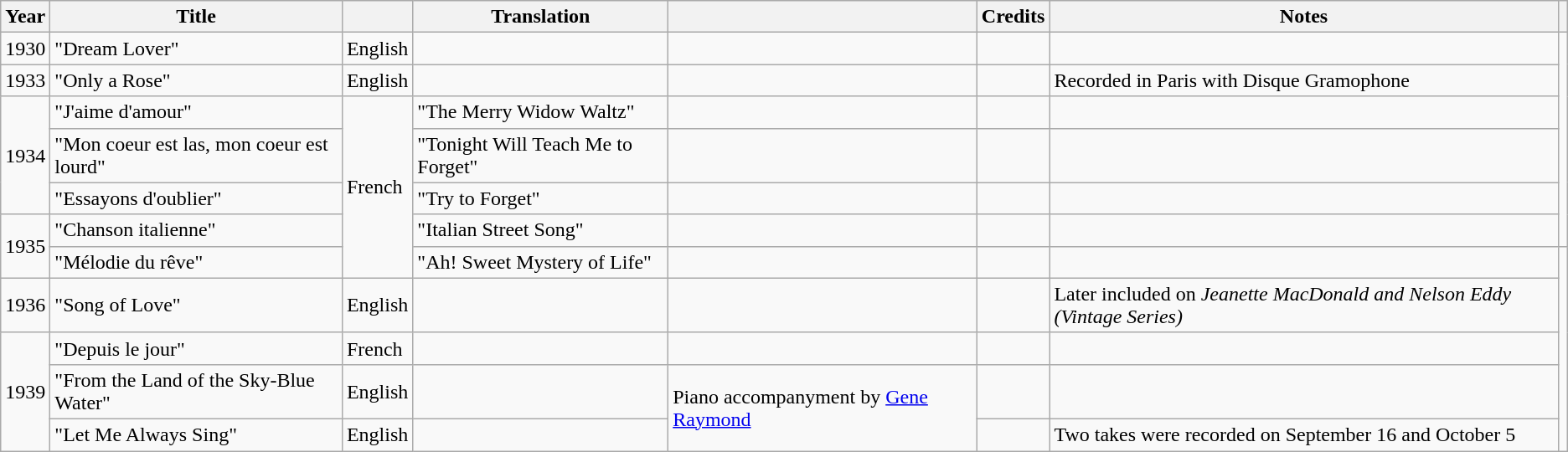<table class="wikitable">
<tr>
<th>Year</th>
<th>Title</th>
<th></th>
<th>Translation</th>
<th></th>
<th>Credits</th>
<th>Notes</th>
<th></th>
</tr>
<tr>
<td>1930</td>
<td>"Dream Lover"</td>
<td>English</td>
<td></td>
<td></td>
<td></td>
<td></td>
<td rowspan=6></td>
</tr>
<tr>
<td>1933</td>
<td>"Only a Rose"</td>
<td>English</td>
<td></td>
<td></td>
<td></td>
<td>Recorded in Paris with Disque Gramophone</td>
</tr>
<tr>
<td rowspan=3>1934</td>
<td>"J'aime d'amour"</td>
<td rowspan=5>French</td>
<td>"The Merry Widow Waltz"</td>
<td></td>
<td></td>
<td></td>
</tr>
<tr>
<td>"Mon coeur est las, mon coeur est lourd"</td>
<td>"Tonight Will Teach Me to Forget"</td>
<td></td>
<td></td>
<td></td>
</tr>
<tr>
<td>"Essayons d'oublier"</td>
<td>"Try to Forget"</td>
<td></td>
<td></td>
<td></td>
</tr>
<tr>
<td rowspan=2>1935</td>
<td>"Chanson italienne"</td>
<td>"Italian Street Song"</td>
<td></td>
<td></td>
<td></td>
</tr>
<tr>
<td>"Mélodie du rêve"</td>
<td>"Ah! Sweet Mystery of Life"</td>
<td></td>
<td></td>
<td></td>
<td rowspan=5></td>
</tr>
<tr>
<td>1936</td>
<td>"Song of Love"</td>
<td>English</td>
<td></td>
<td></td>
<td></td>
<td>Later included on <em>Jeanette MacDonald and Nelson Eddy (Vintage Series)</em></td>
</tr>
<tr>
<td rowspan=3>1939</td>
<td>"Depuis le jour"</td>
<td>French</td>
<td></td>
<td></td>
<td></td>
<td></td>
</tr>
<tr>
<td>"From the Land of the Sky-Blue Water"</td>
<td>English</td>
<td></td>
<td rowspan=2>Piano accompanyment by <a href='#'>Gene Raymond</a></td>
<td></td>
<td></td>
</tr>
<tr>
<td>"Let Me Always Sing"</td>
<td>English</td>
<td></td>
<td></td>
<td>Two takes were recorded on September 16 and October 5</td>
</tr>
</table>
